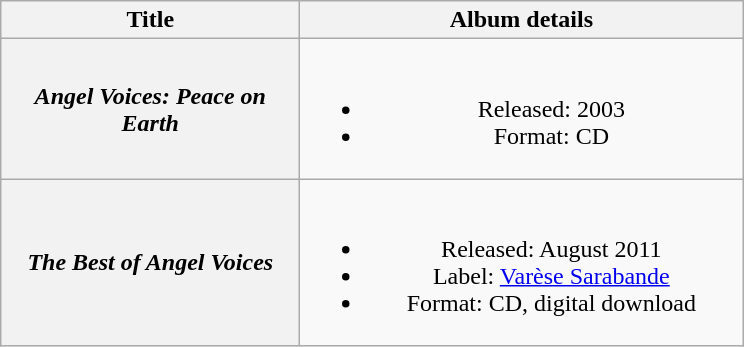<table class="wikitable plainrowheaders" style="text-align:center;" border="1">
<tr>
<th scope="col" rowspan="1" style="width:12em;">Title</th>
<th scope="col" rowspan="1" style="width:18em;">Album details</th>
</tr>
<tr>
<th scope="row"><em>Angel Voices: Peace on Earth</em></th>
<td><br><ul><li>Released: 2003</li><li>Format: CD</li></ul></td>
</tr>
<tr>
<th scope="row"><em>The Best of Angel Voices</em></th>
<td><br><ul><li>Released: August 2011</li><li>Label: <a href='#'>Varèse Sarabande</a></li><li>Format: CD, digital download</li></ul></td>
</tr>
</table>
